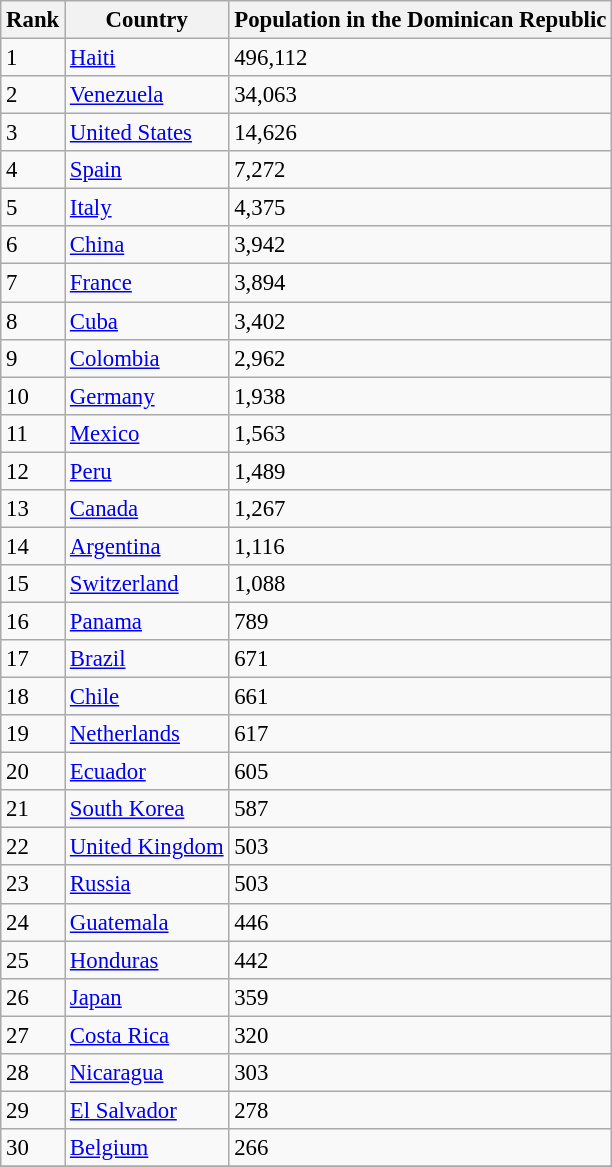<table class="wikitable sortable" style="font-size: 95%;">
<tr>
<th>Rank</th>
<th>Country</th>
<th>Population in the Dominican Republic</th>
</tr>
<tr>
<td>1</td>
<td> <a href='#'>Haiti</a></td>
<td>496,112</td>
</tr>
<tr>
<td>2</td>
<td> <a href='#'>Venezuela</a></td>
<td>34,063</td>
</tr>
<tr>
<td>3</td>
<td> <a href='#'>United States</a></td>
<td>14,626</td>
</tr>
<tr>
<td>4</td>
<td> <a href='#'>Spain</a></td>
<td>7,272</td>
</tr>
<tr>
<td>5</td>
<td> <a href='#'>Italy</a></td>
<td>4,375</td>
</tr>
<tr>
<td>6</td>
<td> <a href='#'>China</a></td>
<td>3,942</td>
</tr>
<tr>
<td>7</td>
<td> <a href='#'>France</a></td>
<td>3,894</td>
</tr>
<tr>
<td>8</td>
<td> <a href='#'>Cuba</a></td>
<td>3,402</td>
</tr>
<tr>
<td>9</td>
<td> <a href='#'>Colombia</a></td>
<td>2,962</td>
</tr>
<tr>
<td>10</td>
<td> <a href='#'>Germany</a></td>
<td>1,938</td>
</tr>
<tr>
<td>11</td>
<td> <a href='#'>Mexico</a></td>
<td>1,563</td>
</tr>
<tr>
<td>12</td>
<td> <a href='#'>Peru</a></td>
<td>1,489</td>
</tr>
<tr>
<td>13</td>
<td> <a href='#'>Canada</a></td>
<td>1,267</td>
</tr>
<tr>
<td>14</td>
<td> <a href='#'>Argentina</a></td>
<td>1,116</td>
</tr>
<tr>
<td>15</td>
<td> <a href='#'>Switzerland</a></td>
<td>1,088</td>
</tr>
<tr>
<td>16</td>
<td> <a href='#'>Panama</a></td>
<td>789</td>
</tr>
<tr>
<td>17</td>
<td> <a href='#'>Brazil</a></td>
<td>671</td>
</tr>
<tr>
<td>18</td>
<td> <a href='#'>Chile</a></td>
<td>661</td>
</tr>
<tr>
<td>19</td>
<td> <a href='#'>Netherlands</a></td>
<td>617</td>
</tr>
<tr>
<td>20</td>
<td> <a href='#'>Ecuador</a></td>
<td>605</td>
</tr>
<tr>
<td>21</td>
<td> <a href='#'>South Korea</a></td>
<td>587</td>
</tr>
<tr>
<td>22</td>
<td> <a href='#'>United Kingdom</a></td>
<td>503</td>
</tr>
<tr>
<td>23</td>
<td> <a href='#'>Russia</a></td>
<td>503</td>
</tr>
<tr>
<td>24</td>
<td> <a href='#'>Guatemala</a></td>
<td>446</td>
</tr>
<tr>
<td>25</td>
<td> <a href='#'>Honduras</a></td>
<td>442</td>
</tr>
<tr>
<td>26</td>
<td> <a href='#'>Japan</a></td>
<td>359</td>
</tr>
<tr>
<td>27</td>
<td> <a href='#'>Costa Rica</a></td>
<td>320</td>
</tr>
<tr>
<td>28</td>
<td> <a href='#'>Nicaragua</a></td>
<td>303</td>
</tr>
<tr>
<td>29</td>
<td> <a href='#'>El Salvador</a></td>
<td>278</td>
</tr>
<tr>
<td>30</td>
<td> <a href='#'>Belgium</a></td>
<td>266</td>
</tr>
<tr>
</tr>
</table>
